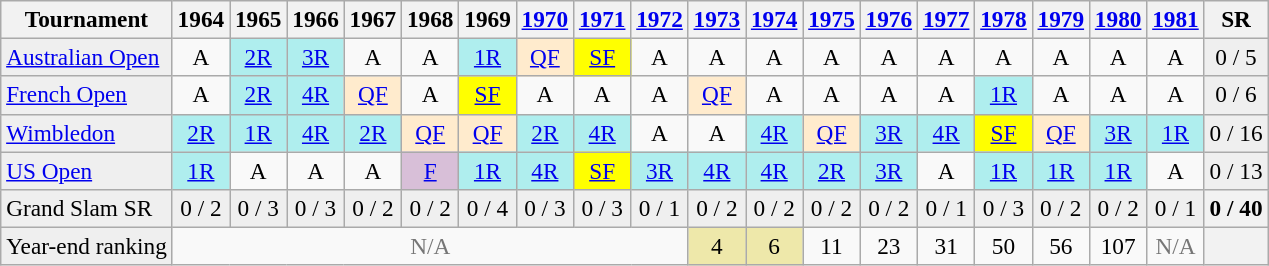<table class=wikitable style=text-align:center;font-size:97%>
<tr>
<th>Tournament</th>
<th>1964</th>
<th>1965</th>
<th>1966</th>
<th>1967</th>
<th>1968</th>
<th>1969</th>
<th><a href='#'>1970</a></th>
<th><a href='#'>1971</a></th>
<th><a href='#'>1972</a></th>
<th><a href='#'>1973</a></th>
<th><a href='#'>1974</a></th>
<th><a href='#'>1975</a></th>
<th><a href='#'>1976</a></th>
<th><a href='#'>1977</a></th>
<th><a href='#'>1978</a></th>
<th><a href='#'>1979</a></th>
<th><a href='#'>1980</a></th>
<th><a href='#'>1981</a></th>
<th>SR</th>
</tr>
<tr>
<td bgcolor=#EFEFEF align=left><a href='#'>Australian Open</a></td>
<td>A</td>
<td bgcolor=#afeeee><a href='#'>2R</a></td>
<td bgcolor=#afeeee><a href='#'>3R</a></td>
<td>A</td>
<td>A</td>
<td bgcolor=#afeeee><a href='#'>1R</a></td>
<td bgcolor=#ffebcd><a href='#'>QF</a></td>
<td bgcolor=yellow><a href='#'>SF</a></td>
<td>A</td>
<td>A</td>
<td>A</td>
<td>A</td>
<td>A</td>
<td>A</td>
<td>A</td>
<td>A</td>
<td>A</td>
<td>A</td>
<td bgcolor=#EFEFEF>0 / 5</td>
</tr>
<tr>
<td bgcolor=#EFEFEF align=left><a href='#'>French Open</a></td>
<td>A</td>
<td bgcolor=#afeeee><a href='#'>2R</a></td>
<td bgcolor=#afeeee><a href='#'>4R</a></td>
<td bgcolor=#ffebcd><a href='#'>QF</a></td>
<td>A</td>
<td bgcolor=yellow><a href='#'>SF</a></td>
<td>A</td>
<td>A</td>
<td>A</td>
<td bgcolor=#ffebcd><a href='#'>QF</a></td>
<td>A</td>
<td>A</td>
<td>A</td>
<td>A</td>
<td bgcolor=#afeeee><a href='#'>1R</a></td>
<td>A</td>
<td>A</td>
<td>A</td>
<td bgcolor=#EFEFEF>0 / 6</td>
</tr>
<tr>
<td bgcolor=#EFEFEF align=left><a href='#'>Wimbledon</a></td>
<td bgcolor=#afeeee><a href='#'>2R</a></td>
<td bgcolor=#afeeee><a href='#'>1R</a></td>
<td bgcolor=#afeeee><a href='#'>4R</a></td>
<td bgcolor=#afeeee><a href='#'>2R</a></td>
<td bgcolor=#ffebcd><a href='#'>QF</a></td>
<td bgcolor=#ffebcd><a href='#'>QF</a></td>
<td bgcolor=#afeeee><a href='#'>2R</a></td>
<td bgcolor=#afeeee><a href='#'>4R</a></td>
<td>A</td>
<td>A</td>
<td bgcolor=#afeeee><a href='#'>4R</a></td>
<td bgcolor=#ffebcd><a href='#'>QF</a></td>
<td bgcolor=#afeeee><a href='#'>3R</a></td>
<td bgcolor=#afeeee><a href='#'>4R</a></td>
<td bgcolor=yellow><a href='#'>SF</a></td>
<td bgcolor=#ffebcd><a href='#'>QF</a></td>
<td bgcolor=#afeeee><a href='#'>3R</a></td>
<td bgcolor=#afeeee><a href='#'>1R</a></td>
<td bgcolor=#EFEFEF>0 / 16</td>
</tr>
<tr>
<td bgcolor=#EFEFEF align=left><a href='#'>US Open</a></td>
<td bgcolor=#afeeee><a href='#'>1R</a></td>
<td>A</td>
<td>A</td>
<td>A</td>
<td bgcolor=#D8BFD8><a href='#'>F</a></td>
<td bgcolor=#afeeee><a href='#'>1R</a></td>
<td bgcolor=#afeeee><a href='#'>4R</a></td>
<td bgcolor=yellow><a href='#'>SF</a></td>
<td bgcolor=#afeeee><a href='#'>3R</a></td>
<td bgcolor=#afeeee><a href='#'>4R</a></td>
<td bgcolor=#afeeee><a href='#'>4R</a></td>
<td bgcolor=#afeeee><a href='#'>2R</a></td>
<td bgcolor=#afeeee><a href='#'>3R</a></td>
<td>A</td>
<td bgcolor=#afeeee><a href='#'>1R</a></td>
<td bgcolor=#afeeee><a href='#'>1R</a></td>
<td bgcolor=#afeeee><a href='#'>1R</a></td>
<td>A</td>
<td bgcolor=#EFEFEF>0 / 13</td>
</tr>
<tr bgcolor=#efefef>
<td align=left>Grand Slam SR</td>
<td>0 / 2</td>
<td>0 / 3</td>
<td>0 / 3</td>
<td>0 / 2</td>
<td>0 / 2</td>
<td>0 / 4</td>
<td>0 / 3</td>
<td>0 / 3</td>
<td>0 / 1</td>
<td>0 / 2</td>
<td>0 / 2</td>
<td>0 / 2</td>
<td>0 / 2</td>
<td>0 / 1</td>
<td>0 / 3</td>
<td>0 / 2</td>
<td>0 / 2</td>
<td>0 / 1</td>
<th>0 / 40</th>
</tr>
<tr>
<td bgcolor=#EFEFEF align=left>Year-end ranking</td>
<td colspan=9 style=color:#767676>N/A</td>
<td bgcolor=#EEE8AA>4</td>
<td bgcolor=#EEE8AA>6</td>
<td>11</td>
<td>23</td>
<td>31</td>
<td>50</td>
<td>56</td>
<td>107</td>
<td style=color:#767676>N/A</td>
<th></th>
</tr>
</table>
